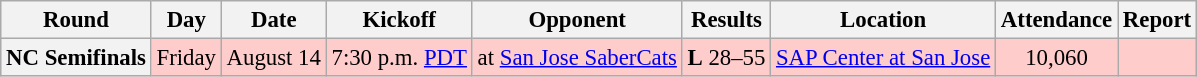<table class="wikitable" style="font-size: 95%;">
<tr>
<th>Round</th>
<th>Day</th>
<th>Date</th>
<th>Kickoff</th>
<th>Opponent</th>
<th>Results</th>
<th>Location</th>
<th>Attendance</th>
<th>Report</th>
</tr>
<tr style=background:#ffcccc>
<th align="center">NC Semifinals</th>
<td align="center">Friday</td>
<td align="center">August 14</td>
<td align="center">7:30 p.m. <a href='#'>PDT</a></td>
<td align="center">at <a href='#'>San Jose SaberCats</a></td>
<td align="center"><strong>L</strong> 28–55</td>
<td align="center"><a href='#'>SAP Center at San Jose</a></td>
<td align="center">10,060</td>
<td align="center"></td>
</tr>
</table>
